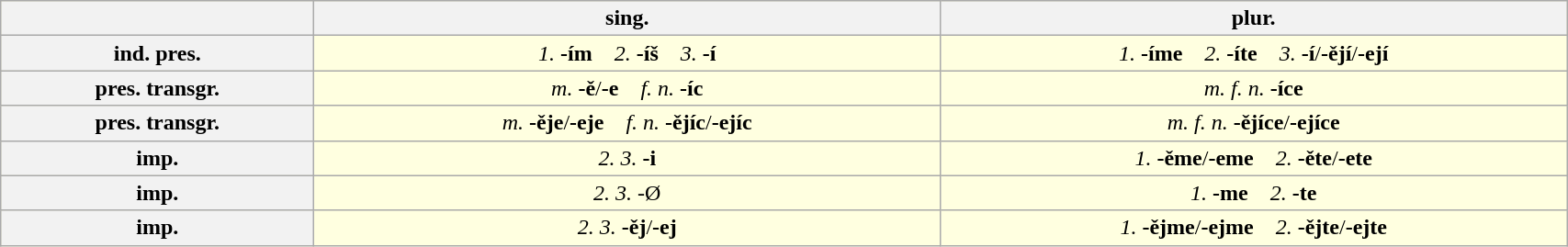<table class="wikitable" border="1" width=90% style="text-align:center; background:lightyellow">
<tr>
<th></th>
<th width=40%>sing.</th>
<th width=40%>plur.</th>
</tr>
<tr>
<th>ind. pres.</th>
<td><em>1.</em> <strong>-ím</strong>    <em>2.</em> <strong>-íš</strong>    <em>3.</em> <strong>-í</strong></td>
<td><em>1.</em> <strong>-íme</strong>    <em>2.</em> <strong>-íte</strong>    <em>3.</em> <strong>-í</strong>/<strong>-ějí</strong>/<strong>-ejí</strong></td>
</tr>
<tr>
<th>pres. transgr.</th>
<td><em>m.</em> <strong>-ě</strong>/<strong>-e</strong>    <em>f. n. </em> <strong>-íc</strong></td>
<td><em>m. f. n.</em> <strong>-íce</strong></td>
</tr>
<tr>
<th>pres. transgr.</th>
<td><em>m.</em> <strong>-ěje</strong>/<strong>-eje</strong>    <em>f. n. </em> <strong>-ějíc</strong>/<strong>-ejíc</strong></td>
<td><em>m. f. n.</em> <strong>-ějíce</strong>/<strong>-ejíce</strong></td>
</tr>
<tr>
<th>imp.</th>
<td><em>2. 3.</em> <strong>-i</strong></td>
<td><em>1.</em> <strong>-ěme</strong>/<strong>-eme</strong>    <em>2.</em> <strong>-ěte</strong>/<strong>-ete</strong></td>
</tr>
<tr>
<th>imp.</th>
<td><em>2. 3.</em> -Ø</td>
<td><em>1.</em> <strong>-me</strong>    <em>2.</em> <strong>-te</strong></td>
</tr>
<tr>
<th>imp.</th>
<td><em>2. 3.</em> <strong>-ěj</strong>/<strong>-ej</strong></td>
<td><em>1.</em> <strong>-ějme</strong>/<strong>-ejme</strong>    <em>2.</em> <strong>-ějte</strong>/<strong>-ejte</strong></td>
</tr>
</table>
